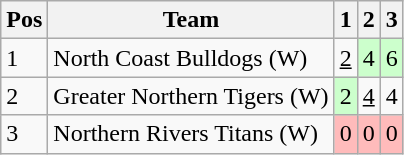<table class="wikitable">
<tr>
<th>Pos</th>
<th>Team</th>
<th>1</th>
<th>2</th>
<th>3</th>
</tr>
<tr>
<td>1</td>
<td> North Coast Bulldogs (W)</td>
<td><u>2</u></td>
<td style="background:#ccffcc;">4</td>
<td style="background:#ccffcc;">6</td>
</tr>
<tr>
<td>2</td>
<td> Greater Northern Tigers (W)</td>
<td style="background:#ccffcc;">2</td>
<td><u>4</u></td>
<td>4</td>
</tr>
<tr>
<td>3</td>
<td> Northern Rivers Titans (W)</td>
<td style="background:#ffbbbb;">0</td>
<td style="background:#ffbbbb;">0</td>
<td style="background:#ffbbbb;">0</td>
</tr>
</table>
